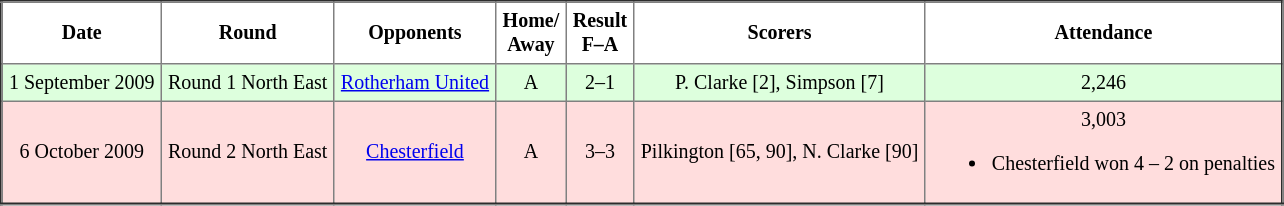<table border="2" cellpadding="4" style="border-collapse:collapse; text-align:center; font-size:smaller;">
<tr>
<th><strong>Date</strong></th>
<th><strong>Round</strong></th>
<th><strong>Opponents</strong></th>
<th><strong>Home/<br>Away</strong></th>
<th><strong>Result<br>F–A</strong></th>
<th><strong>Scorers</strong></th>
<th><strong>Attendance</strong></th>
</tr>
<tr bgcolor="#ddffdd">
<td>1 September 2009</td>
<td>Round 1 North East</td>
<td><a href='#'>Rotherham United</a></td>
<td>A</td>
<td>2–1</td>
<td>P. Clarke [2], Simpson [7]</td>
<td>2,246</td>
</tr>
<tr bgcolor="#ffdddd">
<td>6 October 2009</td>
<td>Round 2 North East</td>
<td><a href='#'>Chesterfield</a></td>
<td>A</td>
<td>3–3</td>
<td>Pilkington [65, 90], N. Clarke [90]</td>
<td>3,003<br><ul><li>Chesterfield won 4 – 2 on penalties</li></ul></td>
</tr>
</table>
